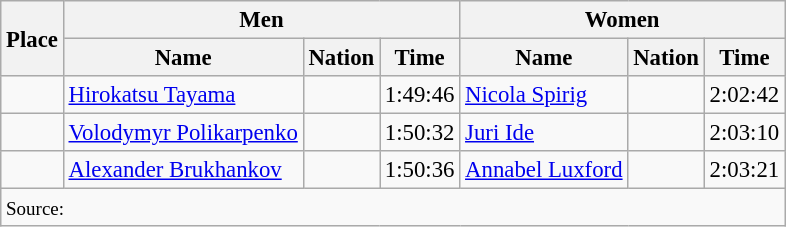<table class=wikitable style="font-size:95%">
<tr>
<th rowspan="2">Place</th>
<th colspan="3">Men</th>
<th colspan="3">Women</th>
</tr>
<tr>
<th>Name</th>
<th>Nation</th>
<th>Time</th>
<th>Name</th>
<th>Nation</th>
<th>Time</th>
</tr>
<tr>
<td align="center"></td>
<td><a href='#'>Hirokatsu Tayama</a></td>
<td></td>
<td>1:49:46</td>
<td><a href='#'>Nicola Spirig</a></td>
<td></td>
<td>2:02:42</td>
</tr>
<tr>
<td align="center"></td>
<td><a href='#'>Volodymyr Polikarpenko</a></td>
<td></td>
<td>1:50:32</td>
<td><a href='#'>Juri Ide</a></td>
<td></td>
<td>2:03:10</td>
</tr>
<tr>
<td align="center"></td>
<td><a href='#'>Alexander Brukhankov</a></td>
<td></td>
<td>1:50:36</td>
<td><a href='#'>Annabel Luxford</a></td>
<td></td>
<td>2:03:21</td>
</tr>
<tr>
<td colspan="7"><small>Source:</small></td>
</tr>
</table>
